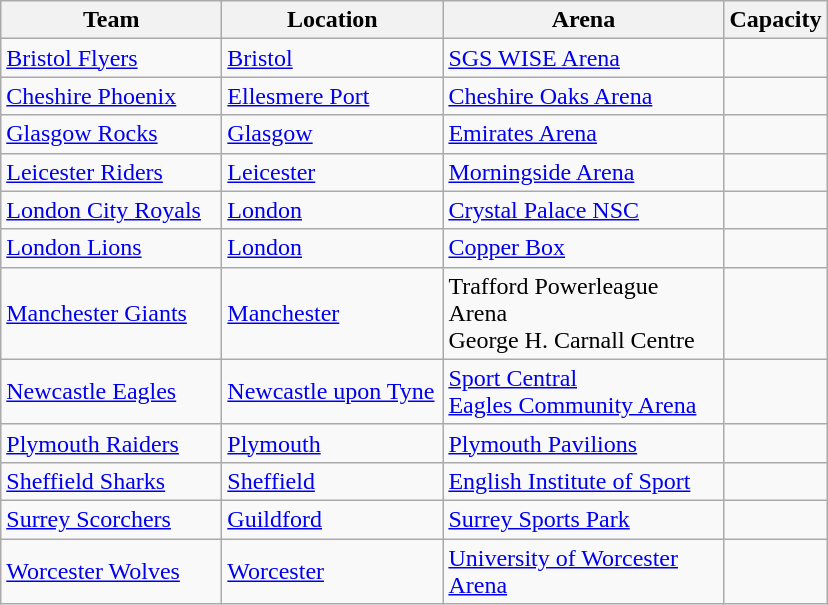<table class="wikitable sortable">
<tr>
<th scope="col" style="width: 140px;">Team</th>
<th scope="col" style="width: 140px;">Location</th>
<th scope="col" style="width: 180px;">Arena</th>
<th>Capacity</th>
</tr>
<tr>
<td><a href='#'>Bristol Flyers</a></td>
<td><a href='#'>Bristol</a></td>
<td><a href='#'>SGS WISE Arena</a></td>
<td></td>
</tr>
<tr>
<td><a href='#'>Cheshire Phoenix</a></td>
<td><a href='#'>Ellesmere Port</a></td>
<td><a href='#'>Cheshire Oaks Arena</a></td>
<td></td>
</tr>
<tr>
<td><a href='#'>Glasgow Rocks</a></td>
<td><a href='#'>Glasgow</a></td>
<td><a href='#'>Emirates Arena</a></td>
<td></td>
</tr>
<tr>
<td><a href='#'>Leicester Riders</a></td>
<td><a href='#'>Leicester</a></td>
<td><a href='#'>Morningside Arena</a></td>
<td></td>
</tr>
<tr>
<td><a href='#'>London City Royals</a></td>
<td><a href='#'>London</a></td>
<td><a href='#'>Crystal Palace NSC</a></td>
<td></td>
</tr>
<tr>
<td><a href='#'>London Lions</a></td>
<td><a href='#'>London</a></td>
<td><a href='#'>Copper Box</a></td>
<td></td>
</tr>
<tr>
<td><a href='#'>Manchester Giants</a></td>
<td><a href='#'>Manchester</a></td>
<td>Trafford Powerleague Arena<br>George H. Carnall Centre</td>
<td></td>
</tr>
<tr>
<td><a href='#'>Newcastle Eagles</a></td>
<td><a href='#'>Newcastle upon Tyne</a></td>
<td><a href='#'>Sport Central</a><br><a href='#'>Eagles Community Arena</a></td>
<td></td>
</tr>
<tr>
<td><a href='#'>Plymouth Raiders</a></td>
<td><a href='#'>Plymouth</a></td>
<td><a href='#'>Plymouth Pavilions</a></td>
<td></td>
</tr>
<tr>
<td><a href='#'>Sheffield Sharks</a></td>
<td><a href='#'>Sheffield</a></td>
<td><a href='#'>English Institute of Sport</a></td>
<td></td>
</tr>
<tr>
<td><a href='#'>Surrey Scorchers</a></td>
<td><a href='#'>Guildford</a></td>
<td><a href='#'>Surrey Sports Park</a></td>
<td></td>
</tr>
<tr>
<td><a href='#'>Worcester Wolves</a></td>
<td><a href='#'>Worcester</a></td>
<td><a href='#'>University of Worcester Arena</a></td>
<td></td>
</tr>
</table>
